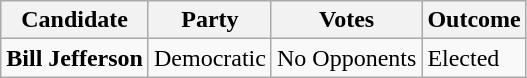<table class="wikitable">
<tr>
<th>Candidate</th>
<th>Party</th>
<th>Votes</th>
<th>Outcome</th>
</tr>
<tr>
<td><strong>Bill Jefferson</strong></td>
<td>Democratic</td>
<td>No Opponents</td>
<td>Elected</td>
</tr>
</table>
